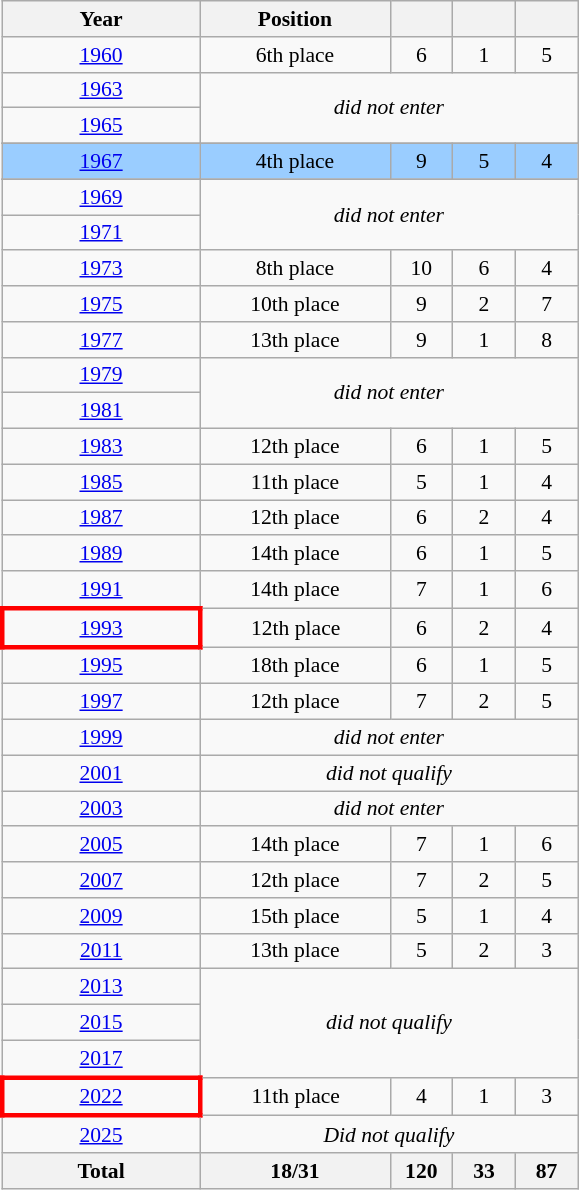<table class="wikitable" style="text-align: center;font-size:90%;">
<tr>
<th width=125>Year</th>
<th width=120>Position</th>
<th width=35></th>
<th width=35></th>
<th width=35></th>
</tr>
<tr>
<td> <a href='#'>1960</a></td>
<td>6th place</td>
<td>6</td>
<td>1</td>
<td>5</td>
</tr>
<tr>
<td> <a href='#'>1963</a></td>
<td colspan=8 rowspan="2"><em>did not enter</em></td>
</tr>
<tr>
<td> <a href='#'>1965</a></td>
</tr>
<tr>
</tr>
<tr bgcolor=#9acdff>
<td> <a href='#'>1967</a></td>
<td>4th place</td>
<td>9</td>
<td>5</td>
<td>4</td>
</tr>
<tr>
</tr>
<tr>
<td> <a href='#'>1969</a></td>
<td colspan=8 rowspan="2"><em>did not enter</em></td>
</tr>
<tr>
<td> <a href='#'>1971</a></td>
</tr>
<tr>
<td> <a href='#'>1973</a></td>
<td>8th place</td>
<td>10</td>
<td>6</td>
<td>4</td>
</tr>
<tr>
<td> <a href='#'>1975</a></td>
<td>10th place</td>
<td>9</td>
<td>2</td>
<td>7</td>
</tr>
<tr>
<td> <a href='#'>1977</a></td>
<td>13th place</td>
<td>9</td>
<td>1</td>
<td>8</td>
</tr>
<tr>
<td> <a href='#'>1979</a></td>
<td colspan=8 rowspan="2"><em>did not enter</em></td>
</tr>
<tr>
<td> <a href='#'>1981</a></td>
</tr>
<tr>
<td> <a href='#'>1983</a></td>
<td>12th place</td>
<td>6</td>
<td>1</td>
<td>5</td>
</tr>
<tr>
<td> <a href='#'>1985</a></td>
<td>11th place</td>
<td>5</td>
<td>1</td>
<td>4</td>
</tr>
<tr>
<td> <a href='#'>1987</a></td>
<td>12th place</td>
<td>6</td>
<td>2</td>
<td>4</td>
</tr>
<tr>
<td> <a href='#'>1989</a></td>
<td>14th place</td>
<td>6</td>
<td>1</td>
<td>5</td>
</tr>
<tr>
<td> <a href='#'>1991</a></td>
<td>14th place</td>
<td>7</td>
<td>1</td>
<td>6</td>
</tr>
<tr>
<td style="border: 3px solid red"> <a href='#'>1993</a></td>
<td>12th place</td>
<td>6</td>
<td>2</td>
<td>4</td>
</tr>
<tr>
<td> <a href='#'>1995</a></td>
<td>18th place</td>
<td>6</td>
<td>1</td>
<td>5</td>
</tr>
<tr>
<td> <a href='#'>1997</a></td>
<td>12th place</td>
<td>7</td>
<td>2</td>
<td>5</td>
</tr>
<tr>
<td> <a href='#'>1999</a></td>
<td colspan=4><em>did not enter</em></td>
</tr>
<tr>
<td> <a href='#'>2001</a></td>
<td colspan=4><em>did not qualify</em></td>
</tr>
<tr>
<td> <a href='#'>2003</a></td>
<td colspan=4><em>did not enter</em></td>
</tr>
<tr>
<td> <a href='#'>2005</a></td>
<td>14th place</td>
<td>7</td>
<td>1</td>
<td>6</td>
</tr>
<tr>
<td> <a href='#'>2007</a></td>
<td>12th place</td>
<td>7</td>
<td>2</td>
<td>5</td>
</tr>
<tr>
<td> <a href='#'>2009</a></td>
<td>15th place</td>
<td>5</td>
<td>1</td>
<td>4</td>
</tr>
<tr>
<td> <a href='#'>2011</a></td>
<td>13th place</td>
<td>5</td>
<td>2</td>
<td>3</td>
</tr>
<tr>
<td> <a href='#'>2013</a></td>
<td colspan=8 rowspan="3"><em>did not qualify</em></td>
</tr>
<tr>
<td> <a href='#'>2015</a></td>
</tr>
<tr>
<td> <a href='#'>2017</a></td>
</tr>
<tr>
<td style="border: 3px solid red"> <a href='#'>2022</a></td>
<td>11th place</td>
<td>4</td>
<td>1</td>
<td>3</td>
</tr>
<tr>
<td> <a href='#'>2025</a></td>
<td colspan="8"><em>Did not qualify</em></td>
</tr>
<tr>
<th>Total</th>
<th>18/31</th>
<th>120</th>
<th>33</th>
<th>87</th>
</tr>
</table>
